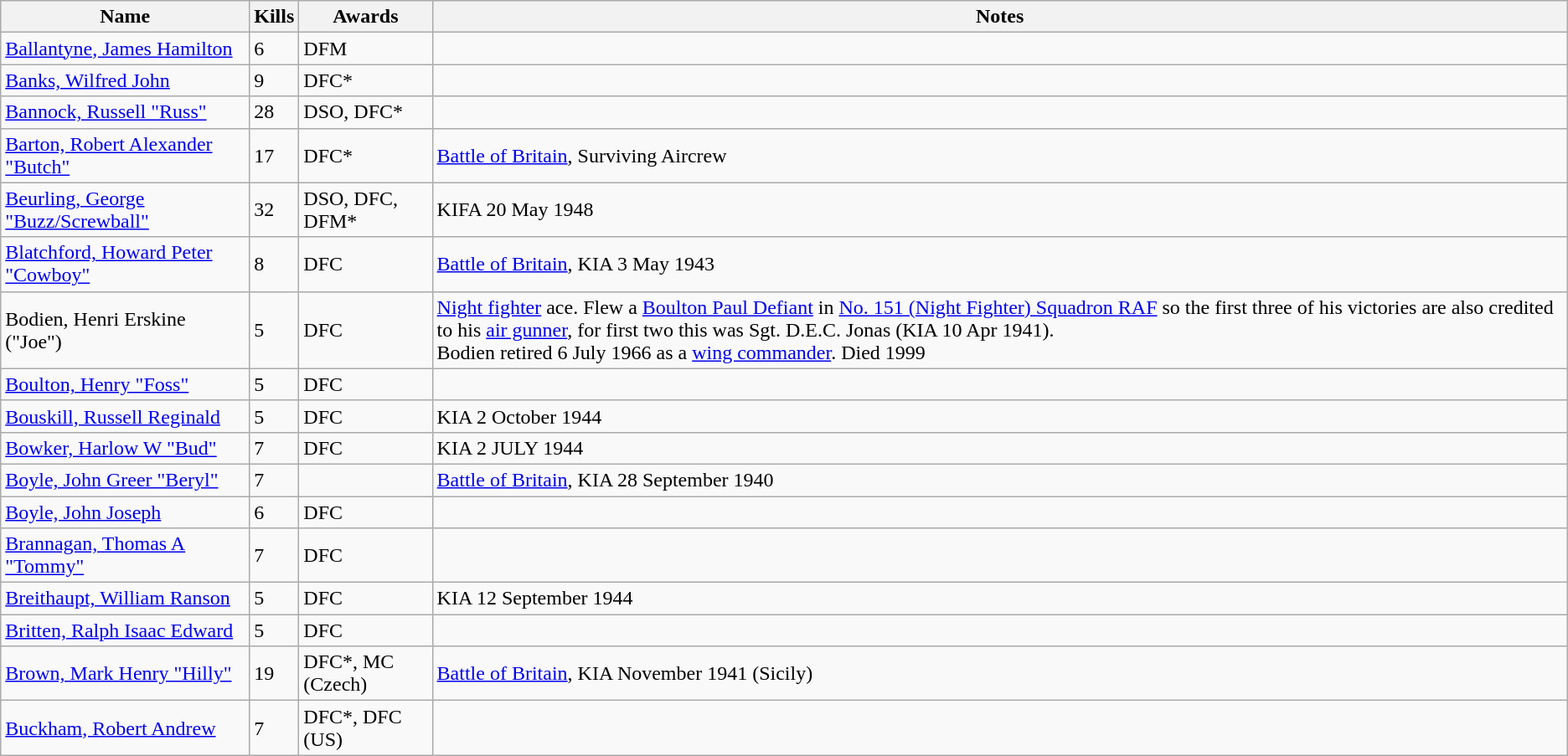<table class=wikitable>
<tr>
<th>Name</th>
<th>Kills</th>
<th>Awards</th>
<th>Notes</th>
</tr>
<tr>
<td><a href='#'>Ballantyne, James Hamilton</a></td>
<td>6</td>
<td>DFM</td>
<td></td>
</tr>
<tr>
<td><a href='#'>Banks, Wilfred John</a></td>
<td>9</td>
<td>DFC*</td>
<td></td>
</tr>
<tr>
<td><a href='#'>Bannock, Russell "Russ"</a></td>
<td>28</td>
<td>DSO, DFC*</td>
<td></td>
</tr>
<tr>
<td><a href='#'>Barton, Robert Alexander "Butch"</a></td>
<td>17</td>
<td>DFC*</td>
<td><a href='#'>Battle of Britain</a>, Surviving Aircrew</td>
</tr>
<tr>
<td><a href='#'>Beurling, George "Buzz/Screwball"</a></td>
<td>32</td>
<td>DSO, DFC, DFM*</td>
<td>KIFA 20 May 1948</td>
</tr>
<tr>
<td><a href='#'>Blatchford, Howard Peter "Cowboy"</a></td>
<td>8</td>
<td>DFC</td>
<td><a href='#'>Battle of Britain</a>, KIA 3 May 1943</td>
</tr>
<tr>
<td>Bodien, Henri Erskine ("Joe")</td>
<td>5</td>
<td> DFC</td>
<td><a href='#'>Night fighter</a> ace. Flew a <a href='#'>Boulton Paul Defiant</a> in  <a href='#'>No. 151 (Night Fighter) Squadron RAF</a> so the first three of his victories are also credited to his <a href='#'>air gunner</a>, for first two this was  Sgt. D.E.C. Jonas (KIA 10 Apr 1941).<br>Bodien retired 6 July 1966 as a <a href='#'>wing commander</a>. Died 1999</td>
</tr>
<tr>
<td><a href='#'>Boulton, Henry "Foss"</a></td>
<td>5</td>
<td>DFC</td>
<td></td>
</tr>
<tr>
<td><a href='#'>Bouskill, Russell Reginald</a></td>
<td>5</td>
<td>DFC</td>
<td>KIA 2 October 1944</td>
</tr>
<tr>
<td><a href='#'>Bowker, Harlow W "Bud"</a></td>
<td>7</td>
<td>DFC</td>
<td>KIA 2 JULY 1944</td>
</tr>
<tr>
<td><a href='#'>Boyle, John Greer "Beryl"</a></td>
<td>7</td>
<td></td>
<td><a href='#'>Battle of Britain</a>, KIA 28 September 1940</td>
</tr>
<tr>
<td><a href='#'>Boyle, John Joseph</a></td>
<td>6</td>
<td>DFC</td>
<td></td>
</tr>
<tr>
<td><a href='#'>Brannagan, Thomas A "Tommy"</a></td>
<td>7</td>
<td>DFC</td>
<td></td>
</tr>
<tr>
<td><a href='#'>Breithaupt, William Ranson</a></td>
<td>5</td>
<td>DFC</td>
<td>KIA 12 September 1944</td>
</tr>
<tr>
<td><a href='#'>Britten, Ralph Isaac Edward</a></td>
<td>5</td>
<td>DFC</td>
<td></td>
</tr>
<tr>
<td><a href='#'>Brown, Mark Henry "Hilly"</a></td>
<td>19</td>
<td>DFC*, MC (Czech)</td>
<td><a href='#'>Battle of Britain</a>, KIA November 1941 (Sicily)</td>
</tr>
<tr>
<td><a href='#'>Buckham, Robert Andrew</a></td>
<td>7</td>
<td>DFC*, DFC (US)</td>
<td></td>
</tr>
</table>
